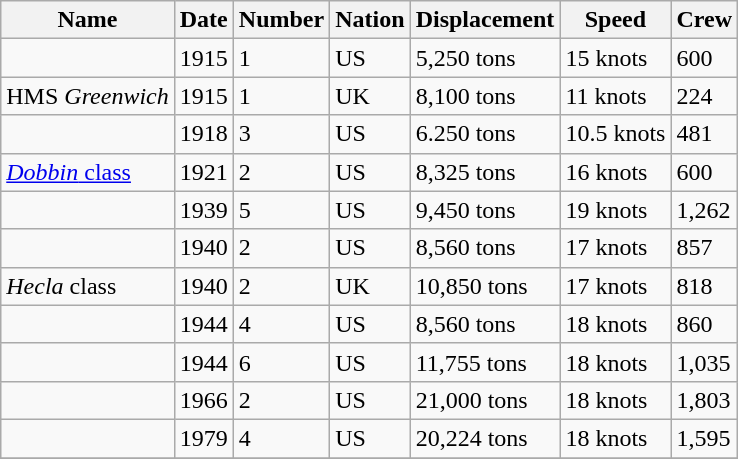<table class="wikitable sortable">
<tr>
<th>Name</th>
<th>Date</th>
<th>Number</th>
<th>Nation</th>
<th>Displacement</th>
<th>Speed</th>
<th>Crew</th>
</tr>
<tr>
<td></td>
<td>1915</td>
<td>1</td>
<td>US</td>
<td>5,250 tons</td>
<td>15 knots</td>
<td>600</td>
</tr>
<tr>
<td>HMS <em>Greenwich</em></td>
<td>1915</td>
<td>1</td>
<td>UK</td>
<td>8,100 tons</td>
<td>11 knots</td>
<td>224</td>
</tr>
<tr>
<td></td>
<td>1918</td>
<td>3</td>
<td>US</td>
<td>6.250 tons</td>
<td>10.5 knots</td>
<td>481</td>
</tr>
<tr>
<td><a href='#'><em>Dobbin</em> class</a></td>
<td>1921</td>
<td>2</td>
<td>US</td>
<td>8,325 tons</td>
<td>16 knots</td>
<td>600</td>
</tr>
<tr>
<td></td>
<td>1939</td>
<td>5</td>
<td>US</td>
<td>9,450 tons</td>
<td>19 knots</td>
<td>1,262</td>
</tr>
<tr>
<td></td>
<td>1940</td>
<td>2</td>
<td>US</td>
<td>8,560 tons</td>
<td>17 knots</td>
<td>857</td>
</tr>
<tr>
<td><em>Hecla</em> class</td>
<td>1940</td>
<td>2</td>
<td>UK</td>
<td>10,850 tons</td>
<td>17 knots</td>
<td>818</td>
</tr>
<tr>
<td></td>
<td>1944</td>
<td>4</td>
<td>US</td>
<td>8,560 tons</td>
<td>18 knots</td>
<td>860</td>
</tr>
<tr>
<td></td>
<td>1944</td>
<td>6</td>
<td>US</td>
<td>11,755 tons</td>
<td>18 knots</td>
<td>1,035</td>
</tr>
<tr>
<td></td>
<td>1966</td>
<td>2</td>
<td>US</td>
<td>21,000 tons</td>
<td>18 knots</td>
<td>1,803</td>
</tr>
<tr>
<td></td>
<td>1979</td>
<td>4</td>
<td>US</td>
<td>20,224 tons</td>
<td>18 knots</td>
<td>1,595</td>
</tr>
<tr>
</tr>
</table>
